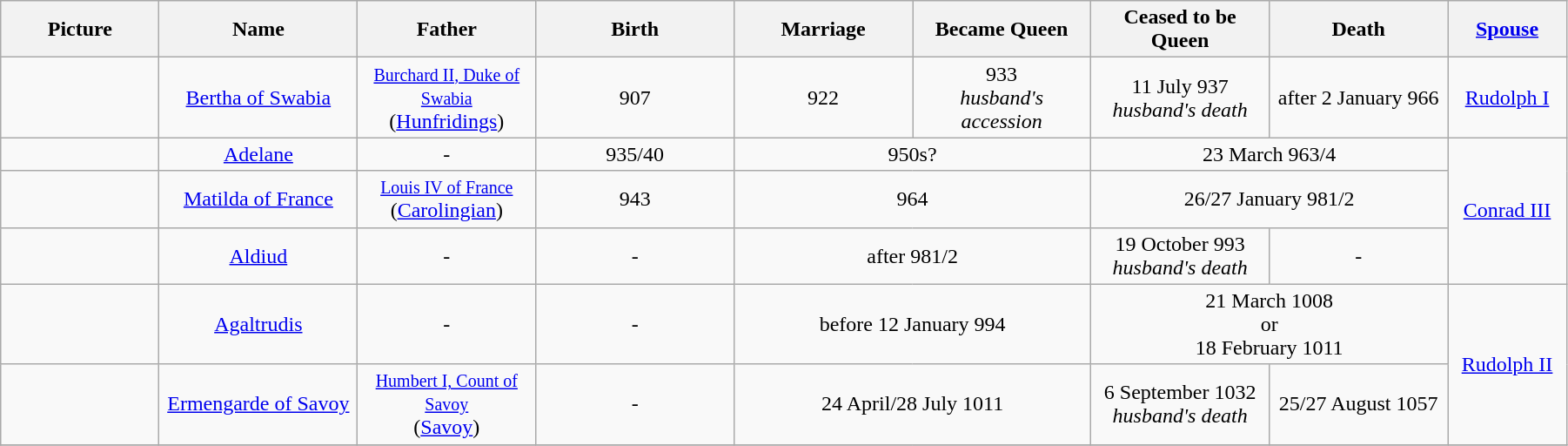<table width=95% class="wikitable">
<tr>
<th width = "8%">Picture</th>
<th width = "10%">Name</th>
<th width = "9%">Father</th>
<th width = "10%">Birth</th>
<th width = "9%">Marriage</th>
<th width = "9%">Became Queen</th>
<th width = "9%">Ceased to be Queen</th>
<th width = "9%">Death</th>
<th width = "6%"><a href='#'>Spouse</a></th>
</tr>
<tr>
<td align="center"></td>
<td align="center"><a href='#'>Bertha of Swabia</a></td>
<td align="center"><small><a href='#'>Burchard II, Duke of Swabia</a></small><br>(<a href='#'>Hunfridings</a>)</td>
<td align="center">907</td>
<td align="center">922</td>
<td align="center">933<br><em>husband's accession</em></td>
<td align="center">11 July 937<br><em>husband's death</em></td>
<td align="center">after 2 January 966</td>
<td align="center"><a href='#'>Rudolph I</a></td>
</tr>
<tr>
<td align="center"></td>
<td align="center"><a href='#'>Adelane</a></td>
<td align="center">-</td>
<td align="center">935/40</td>
<td align="center" colspan="2">950s?</td>
<td align="center" colspan="2">23 March 963/4</td>
<td align="center" rowspan="3"><a href='#'>Conrad III</a></td>
</tr>
<tr>
<td align="center"></td>
<td align="center"><a href='#'>Matilda of France</a></td>
<td align="center"><small><a href='#'>Louis IV of France</a></small><br>(<a href='#'>Carolingian</a>)</td>
<td align="center">943</td>
<td align="center" colspan="2">964</td>
<td align="center" colspan="2">26/27 January 981/2</td>
</tr>
<tr>
<td align="center"></td>
<td align="center"><a href='#'>Aldiud</a></td>
<td align="center">-</td>
<td align="center">-</td>
<td align="center" colspan="2">after 981/2</td>
<td align="center">19 October 993<br><em>husband's death</em></td>
<td align="center">-</td>
</tr>
<tr>
<td align="center"></td>
<td align="center"><a href='#'>Agaltrudis</a></td>
<td align="center">-</td>
<td align="center">-</td>
<td align="center" colspan="2">before 12 January 994</td>
<td align="center" colspan="2">21 March 1008<br>or<br>18 February 1011</td>
<td align="center" rowspan="2"><a href='#'>Rudolph II</a></td>
</tr>
<tr>
<td align="center"></td>
<td align="center"><a href='#'>Ermengarde of Savoy</a></td>
<td align="center"><small><a href='#'>Humbert I, Count of Savoy</a></small><br>(<a href='#'>Savoy</a>)</td>
<td align="center">-</td>
<td align="center" colspan="2">24 April/28 July 1011</td>
<td align="center">6 September 1032<br><em>husband's death</em></td>
<td align="center">25/27 August 1057</td>
</tr>
<tr>
</tr>
</table>
